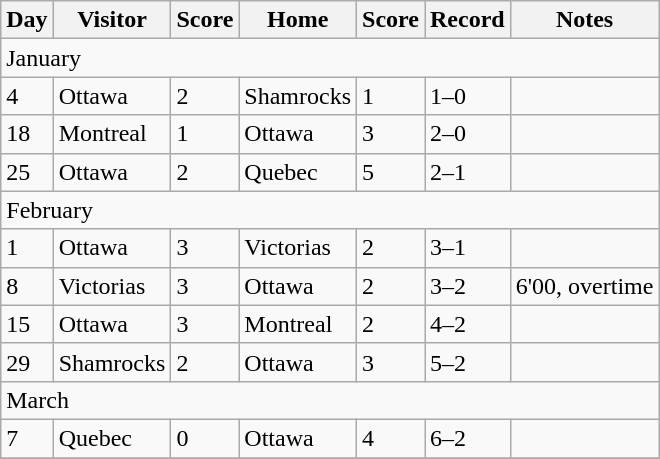<table class="wikitable">
<tr>
<th>Day</th>
<th>Visitor</th>
<th>Score</th>
<th>Home</th>
<th>Score</th>
<th>Record</th>
<th>Notes</th>
</tr>
<tr>
<td colspan=7 valign=top>January</td>
</tr>
<tr>
<td>4</td>
<td>Ottawa</td>
<td>2</td>
<td>Shamrocks</td>
<td>1</td>
<td>1–0</td>
<td></td>
</tr>
<tr>
<td>18</td>
<td>Montreal</td>
<td>1</td>
<td>Ottawa</td>
<td>3</td>
<td>2–0</td>
<td></td>
</tr>
<tr>
<td>25</td>
<td>Ottawa</td>
<td>2</td>
<td>Quebec</td>
<td>5</td>
<td>2–1</td>
<td></td>
</tr>
<tr>
<td colspan=7 valign=top>February</td>
</tr>
<tr>
<td>1</td>
<td>Ottawa</td>
<td>3</td>
<td>Victorias</td>
<td>2</td>
<td>3–1</td>
<td></td>
</tr>
<tr>
<td>8</td>
<td>Victorias</td>
<td>3</td>
<td>Ottawa</td>
<td>2</td>
<td>3–2</td>
<td>6'00, overtime</td>
</tr>
<tr>
<td>15</td>
<td>Ottawa</td>
<td>3</td>
<td>Montreal</td>
<td>2</td>
<td>4–2</td>
<td></td>
</tr>
<tr>
<td>29</td>
<td>Shamrocks</td>
<td>2</td>
<td>Ottawa</td>
<td>3</td>
<td>5–2</td>
<td></td>
</tr>
<tr>
<td colspan=7 valign=top>March</td>
</tr>
<tr>
<td>7</td>
<td>Quebec</td>
<td>0</td>
<td>Ottawa</td>
<td>4</td>
<td>6–2</td>
<td></td>
</tr>
<tr>
</tr>
</table>
